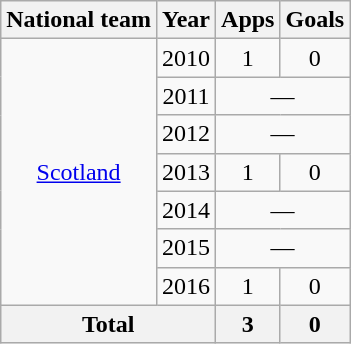<table class="wikitable" style="text-align:center">
<tr>
<th>National team</th>
<th>Year</th>
<th>Apps</th>
<th>Goals</th>
</tr>
<tr>
<td rowspan="7"><a href='#'>Scotland</a></td>
<td>2010</td>
<td>1</td>
<td>0</td>
</tr>
<tr>
<td>2011</td>
<td colspan=2">—</td>
</tr>
<tr>
<td>2012</td>
<td colspan=2">—</td>
</tr>
<tr>
<td>2013</td>
<td>1</td>
<td>0</td>
</tr>
<tr>
<td>2014</td>
<td colspan=2">—</td>
</tr>
<tr>
<td>2015</td>
<td colspan=2">—</td>
</tr>
<tr>
<td>2016</td>
<td>1</td>
<td>0</td>
</tr>
<tr>
<th colspan="2">Total</th>
<th>3</th>
<th>0</th>
</tr>
</table>
